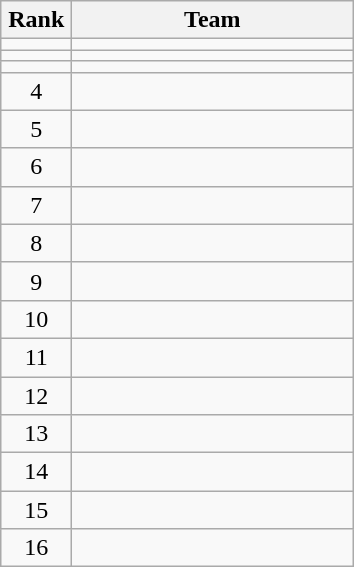<table class="wikitable" style="text-align: center;">
<tr>
<th style="width: 40px;">Rank</th>
<th style="width: 180px;">Team</th>
</tr>
<tr>
<td></td>
<td style="text-align: left;"></td>
</tr>
<tr>
<td></td>
<td style="text-align: left;"></td>
</tr>
<tr>
<td></td>
<td style="text-align: left;"></td>
</tr>
<tr>
<td>4</td>
<td style="text-align: left;"></td>
</tr>
<tr>
<td>5</td>
<td style="text-align: left;"></td>
</tr>
<tr>
<td>6</td>
<td style="text-align: left;"></td>
</tr>
<tr>
<td>7</td>
<td style="text-align: left;"></td>
</tr>
<tr>
<td>8</td>
<td style="text-align: left;"></td>
</tr>
<tr>
<td>9</td>
<td style="text-align: left;"></td>
</tr>
<tr>
<td>10</td>
<td style="text-align: left;"></td>
</tr>
<tr>
<td>11</td>
<td style="text-align: left;"></td>
</tr>
<tr>
<td>12</td>
<td style="text-align: left;"></td>
</tr>
<tr>
<td>13</td>
<td style="text-align: left;"></td>
</tr>
<tr>
<td>14</td>
<td style="text-align: left;"></td>
</tr>
<tr>
<td>15</td>
<td style="text-align: left;"></td>
</tr>
<tr>
<td>16</td>
<td style="text-align: left;"></td>
</tr>
</table>
